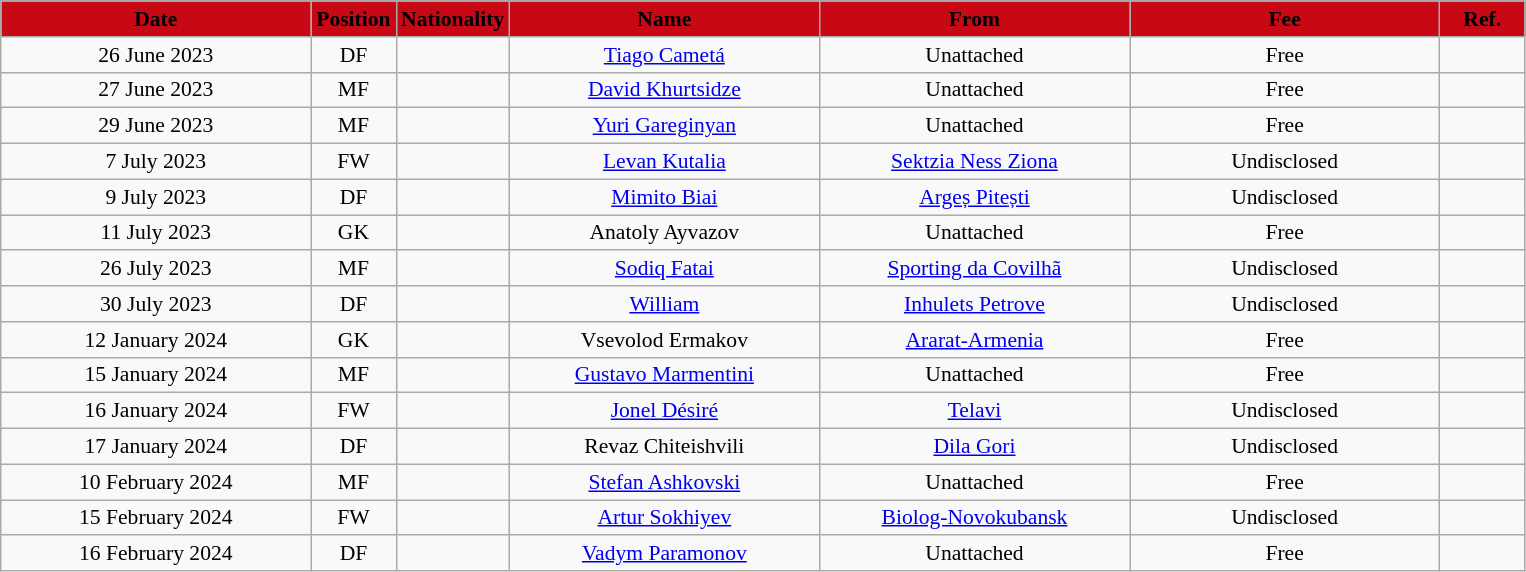<table class="wikitable"  style="text-align:center; font-size:90%; ">
<tr>
<th style="background:#C80815; color:black; width:200px;">Date</th>
<th style="background:#C80815; color:black; width:50px;">Position</th>
<th style="background:#C80815; color:black; width:50px;">Nationality</th>
<th style="background:#C80815; color:black; width:200px;">Name</th>
<th style="background:#C80815; color:black; width:200px;">From</th>
<th style="background:#C80815; color:black; width:200px;">Fee</th>
<th style="background:#C80815; color:black; width:50px;">Ref.</th>
</tr>
<tr>
<td>26 June 2023</td>
<td>DF</td>
<td></td>
<td><a href='#'>Tiago Cametá</a></td>
<td>Unattached</td>
<td>Free</td>
<td></td>
</tr>
<tr>
<td>27 June 2023</td>
<td>MF</td>
<td></td>
<td><a href='#'>David Khurtsidze</a></td>
<td>Unattached</td>
<td>Free</td>
<td></td>
</tr>
<tr>
<td>29 June 2023</td>
<td>MF</td>
<td></td>
<td><a href='#'>Yuri Gareginyan</a></td>
<td>Unattached</td>
<td>Free</td>
<td></td>
</tr>
<tr>
<td>7 July 2023</td>
<td>FW</td>
<td></td>
<td><a href='#'>Levan Kutalia</a></td>
<td><a href='#'>Sektzia Ness Ziona</a></td>
<td>Undisclosed</td>
<td></td>
</tr>
<tr>
<td>9 July 2023</td>
<td>DF</td>
<td></td>
<td><a href='#'>Mimito Biai</a></td>
<td><a href='#'>Argeș Pitești</a></td>
<td>Undisclosed</td>
<td></td>
</tr>
<tr>
<td>11 July 2023</td>
<td>GK</td>
<td></td>
<td>Anatoly Ayvazov</td>
<td>Unattached</td>
<td>Free</td>
<td></td>
</tr>
<tr>
<td>26 July 2023</td>
<td>MF</td>
<td></td>
<td><a href='#'>Sodiq Fatai</a></td>
<td><a href='#'>Sporting da Covilhã</a></td>
<td>Undisclosed</td>
<td></td>
</tr>
<tr>
<td>30 July 2023</td>
<td>DF</td>
<td></td>
<td><a href='#'>William</a></td>
<td><a href='#'>Inhulets Petrove</a></td>
<td>Undisclosed</td>
<td></td>
</tr>
<tr>
<td>12 January 2024</td>
<td>GK</td>
<td></td>
<td>Vsevolod Ermakov</td>
<td><a href='#'>Ararat-Armenia</a></td>
<td>Free</td>
<td></td>
</tr>
<tr>
<td>15 January 2024</td>
<td>MF</td>
<td></td>
<td><a href='#'>Gustavo Marmentini</a></td>
<td>Unattached</td>
<td>Free</td>
<td></td>
</tr>
<tr>
<td>16 January 2024</td>
<td>FW</td>
<td></td>
<td><a href='#'>Jonel Désiré</a></td>
<td><a href='#'>Telavi</a></td>
<td>Undisclosed</td>
<td></td>
</tr>
<tr>
<td>17 January 2024</td>
<td>DF</td>
<td></td>
<td>Revaz Chiteishvili</td>
<td><a href='#'>Dila Gori</a></td>
<td>Undisclosed</td>
<td></td>
</tr>
<tr>
<td>10 February 2024</td>
<td>MF</td>
<td></td>
<td><a href='#'>Stefan Ashkovski</a></td>
<td>Unattached</td>
<td>Free</td>
<td></td>
</tr>
<tr>
<td>15 February 2024</td>
<td>FW</td>
<td></td>
<td><a href='#'>Artur Sokhiyev</a></td>
<td><a href='#'>Biolog-Novokubansk</a></td>
<td>Undisclosed</td>
<td></td>
</tr>
<tr>
<td>16 February 2024</td>
<td>DF</td>
<td></td>
<td><a href='#'>Vadym Paramonov</a></td>
<td>Unattached</td>
<td>Free</td>
<td></td>
</tr>
</table>
